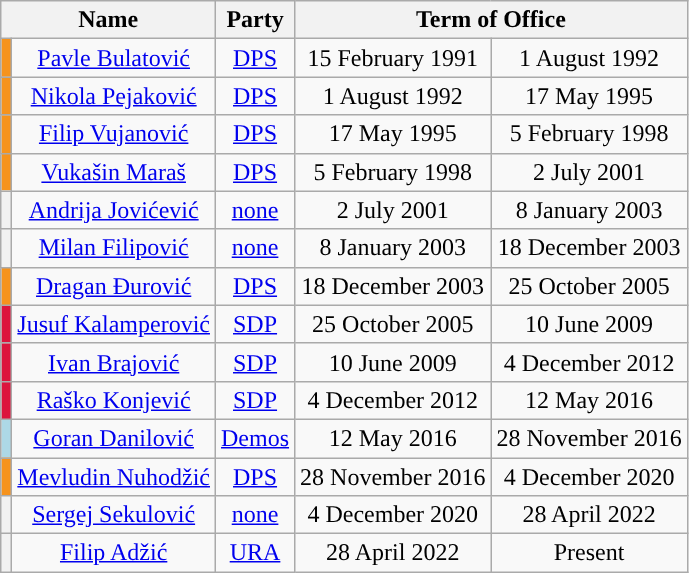<table class="wikitable" style="text-align:center;">
<tr>
<th colspan=2>Name<br></th>
<th>Party</th>
<th colspan=2>Term of Office</th>
</tr>
<tr>
<th style="background:#F6931D;"></th>
<td><a href='#'>Pavle Bulatović</a><br></td>
<td><a href='#'>DPS</a></td>
<td>15 February 1991</td>
<td>1 August 1992</td>
</tr>
<tr>
<th style="background:#F6931D;"></th>
<td><a href='#'>Nikola Pejaković</a><br></td>
<td><a href='#'>DPS</a></td>
<td>1 August 1992</td>
<td>17 May 1995</td>
</tr>
<tr>
<th style="background:#F6931D;"></th>
<td><a href='#'>Filip Vujanović</a><br></td>
<td><a href='#'>DPS</a></td>
<td>17 May 1995</td>
<td>5 February 1998</td>
</tr>
<tr>
<th style="background:#F6931D;"></th>
<td><a href='#'>Vukašin Maraš</a><br></td>
<td><a href='#'>DPS</a></td>
<td>5 February 1998</td>
<td>2 July 2001</td>
</tr>
<tr>
<th style="background:"></th>
<td><a href='#'>Andrija Jovićević</a><br></td>
<td><a href='#'>none</a></td>
<td>2 July 2001</td>
<td>8 January 2003</td>
</tr>
<tr>
<th style="background:"></th>
<td><a href='#'>Milan Filipović</a><br></td>
<td><a href='#'>none</a></td>
<td>8 January 2003</td>
<td>18 December 2003</td>
</tr>
<tr>
<th style="background:#F6931D;"></th>
<td><a href='#'>Dragan Đurović</a><br></td>
<td><a href='#'>DPS</a></td>
<td>18 December 2003</td>
<td>25 October 2005</td>
</tr>
<tr>
<th style="background:#DC143C;"></th>
<td><a href='#'>Jusuf Kalamperović</a><br></td>
<td><a href='#'>SDP</a></td>
<td>25 October 2005</td>
<td>10 June 2009</td>
</tr>
<tr>
<th style="background:#DC143C;"></th>
<td><a href='#'>Ivan Brajović</a><br></td>
<td><a href='#'>SDP</a></td>
<td>10 June 2009</td>
<td>4 December 2012</td>
</tr>
<tr>
<th style="background:#DC143C;"></th>
<td><a href='#'>Raško Konjević</a><br></td>
<td><a href='#'>SDP</a></td>
<td>4 December 2012</td>
<td>12 May 2016</td>
</tr>
<tr>
<th style="background:lightblue;"></th>
<td><a href='#'>Goran Danilović</a><br></td>
<td><a href='#'>Demos</a></td>
<td>12 May 2016</td>
<td>28 November 2016</td>
</tr>
<tr>
<th style="background:#F6931D;"></th>
<td><a href='#'>Mevludin Nuhodžić</a><br></td>
<td><a href='#'>DPS</a></td>
<td>28 November 2016</td>
<td>4 December 2020</td>
</tr>
<tr>
<th style="background:"></th>
<td><a href='#'>Sergej Sekulović</a><br></td>
<td><a href='#'>none</a></td>
<td>4 December 2020</td>
<td>28 April 2022</td>
</tr>
<tr>
<th style="background:"></th>
<td><a href='#'>Filip Adžić</a><br></td>
<td><a href='#'>URA</a></td>
<td>28 April 2022</td>
<td>Present</td>
</tr>
</table>
